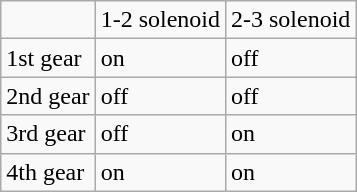<table class="wikitable">
<tr>
<td></td>
<td>1-2 solenoid</td>
<td>2-3 solenoid</td>
</tr>
<tr>
<td>1st gear</td>
<td>on</td>
<td>off</td>
</tr>
<tr>
<td>2nd gear</td>
<td>off</td>
<td>off</td>
</tr>
<tr>
<td>3rd gear</td>
<td>off</td>
<td>on</td>
</tr>
<tr>
<td>4th gear</td>
<td>on</td>
<td>on</td>
</tr>
</table>
